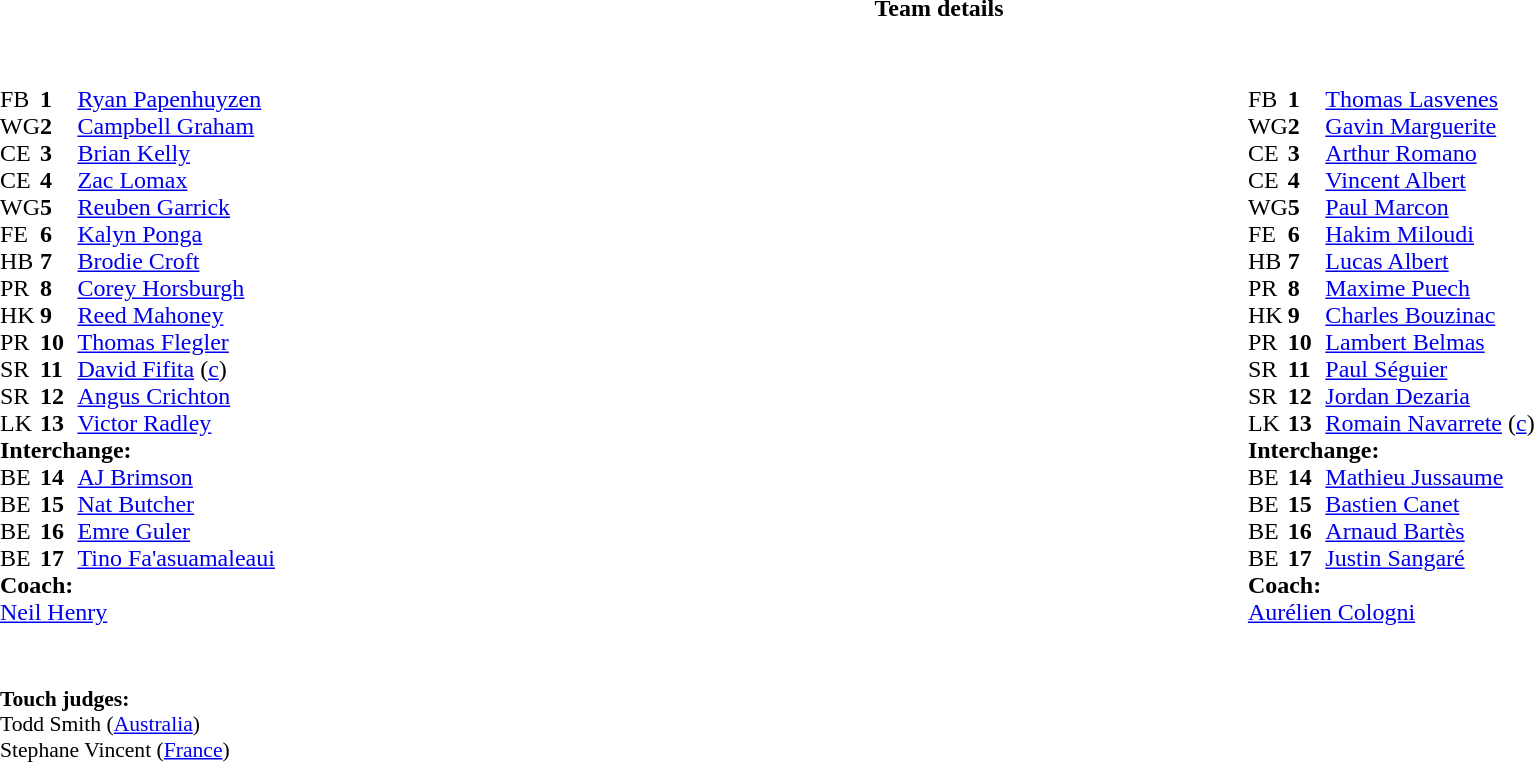<table border="0" width="100%" class="collapsible collapsed">
<tr>
<th>Team details</th>
</tr>
<tr>
<td><br><table width="100%">
<tr>
<td valign="top" width="50%"><br><table style="font-size: 100%" cellspacing="0" cellpadding="0">
<tr>
<th width="25"></th>
<th width="25"></th>
<th></th>
<th width="25"></th>
</tr>
<tr>
<td>FB</td>
<td><strong>1</strong></td>
<td><a href='#'>Ryan Papenhuyzen</a></td>
</tr>
<tr>
<td>WG</td>
<td><strong>2</strong></td>
<td><a href='#'>Campbell Graham</a></td>
</tr>
<tr>
<td>CE</td>
<td><strong>3</strong></td>
<td><a href='#'>Brian Kelly</a></td>
</tr>
<tr>
<td>CE</td>
<td><strong>4</strong></td>
<td><a href='#'>Zac Lomax</a></td>
</tr>
<tr>
<td>WG</td>
<td><strong>5</strong></td>
<td><a href='#'>Reuben Garrick</a></td>
</tr>
<tr>
<td>FE</td>
<td><strong>6</strong></td>
<td><a href='#'>Kalyn Ponga</a></td>
</tr>
<tr>
<td>HB</td>
<td><strong>7</strong></td>
<td><a href='#'>Brodie Croft</a></td>
</tr>
<tr>
<td>PR</td>
<td><strong>8</strong></td>
<td><a href='#'>Corey Horsburgh</a></td>
</tr>
<tr>
<td>HK</td>
<td><strong>9</strong></td>
<td><a href='#'>Reed Mahoney</a></td>
</tr>
<tr>
<td>PR</td>
<td><strong>10</strong></td>
<td><a href='#'>Thomas Flegler</a></td>
</tr>
<tr>
<td>SR</td>
<td><strong>11</strong></td>
<td><a href='#'>David Fifita</a> (<a href='#'>c</a>)</td>
</tr>
<tr>
<td>SR</td>
<td><strong>12</strong></td>
<td><a href='#'>Angus Crichton</a></td>
</tr>
<tr>
<td>LK</td>
<td><strong>13</strong></td>
<td><a href='#'>Victor Radley</a></td>
</tr>
<tr>
<td colspan=3><strong>Interchange:</strong></td>
</tr>
<tr>
<td>BE</td>
<td><strong>14</strong></td>
<td><a href='#'>AJ Brimson</a></td>
</tr>
<tr>
<td>BE</td>
<td><strong>15</strong></td>
<td><a href='#'>Nat Butcher</a></td>
</tr>
<tr>
<td>BE</td>
<td><strong>16</strong></td>
<td><a href='#'>Emre Guler</a></td>
</tr>
<tr>
<td>BE</td>
<td><strong>17</strong></td>
<td><a href='#'>Tino Fa'asuamaleaui</a></td>
</tr>
<tr>
<td colspan=3><strong>Coach:</strong></td>
</tr>
<tr>
<td colspan="4"> <a href='#'>Neil Henry</a></td>
</tr>
</table>
</td>
<td valign="top" width="50%"><br><table style="font-size: 100%" cellspacing="0" cellpadding="0" align="center">
<tr>
<th width="25"></th>
<th width="25"></th>
<th></th>
<th width="25"></th>
</tr>
<tr>
<td>FB</td>
<td><strong>1</strong></td>
<td><a href='#'>Thomas Lasvenes</a></td>
</tr>
<tr>
<td>WG</td>
<td><strong>2</strong></td>
<td><a href='#'>Gavin Marguerite</a></td>
</tr>
<tr>
<td>CE</td>
<td><strong>3</strong></td>
<td><a href='#'>Arthur Romano</a></td>
</tr>
<tr>
<td>CE</td>
<td><strong>4</strong></td>
<td><a href='#'>Vincent Albert</a></td>
</tr>
<tr>
<td>WG</td>
<td><strong>5</strong></td>
<td><a href='#'>Paul Marcon</a></td>
</tr>
<tr>
<td>FE</td>
<td><strong>6</strong></td>
<td><a href='#'>Hakim Miloudi</a></td>
</tr>
<tr>
<td>HB</td>
<td><strong>7</strong></td>
<td><a href='#'>Lucas Albert</a></td>
</tr>
<tr>
<td>PR</td>
<td><strong>8</strong></td>
<td><a href='#'>Maxime Puech</a></td>
</tr>
<tr>
<td>HK</td>
<td><strong>9</strong></td>
<td><a href='#'>Charles Bouzinac</a></td>
</tr>
<tr>
<td>PR</td>
<td><strong>10</strong></td>
<td><a href='#'>Lambert Belmas</a></td>
</tr>
<tr>
<td>SR</td>
<td><strong>11</strong></td>
<td><a href='#'>Paul Séguier</a></td>
</tr>
<tr>
<td>SR</td>
<td><strong>12</strong></td>
<td><a href='#'>Jordan Dezaria</a></td>
</tr>
<tr>
<td>LK</td>
<td><strong>13</strong></td>
<td><a href='#'>Romain Navarrete</a> (<a href='#'>c</a>)</td>
</tr>
<tr>
<td colspan=3><strong>Interchange:</strong></td>
</tr>
<tr>
<td>BE</td>
<td><strong>14</strong></td>
<td><a href='#'>Mathieu Jussaume</a></td>
</tr>
<tr>
<td>BE</td>
<td><strong>15</strong></td>
<td><a href='#'>Bastien Canet</a></td>
</tr>
<tr>
<td>BE</td>
<td><strong>16</strong></td>
<td><a href='#'>Arnaud Bartès</a></td>
</tr>
<tr>
<td>BE</td>
<td><strong>17</strong></td>
<td><a href='#'>Justin Sangaré</a></td>
</tr>
<tr>
<td colspan=3><strong>Coach:</strong></td>
</tr>
<tr>
<td colspan="4"> <a href='#'>Aurélien Cologni</a></td>
</tr>
</table>
</td>
</tr>
</table>
<table style="width:100%; font-size:90%;">
<tr>
<td><br><br><strong>Touch judges:</strong>
<br>Todd Smith (<a href='#'>Australia</a>)
<br>Stephane Vincent (<a href='#'>France</a>)</td>
</tr>
</table>
</td>
</tr>
</table>
